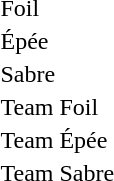<table>
<tr>
<td>Foil</td>
<td></td>
<td></td>
<td><br></td>
</tr>
<tr>
<td>Épée</td>
<td></td>
<td></td>
<td><br></td>
</tr>
<tr>
<td>Sabre</td>
<td></td>
<td></td>
<td><br></td>
</tr>
<tr>
<td>Team Foil</td>
<td></td>
<td></td>
<td></td>
</tr>
<tr>
<td>Team Épée</td>
<td></td>
<td></td>
<td></td>
</tr>
<tr>
<td>Team Sabre</td>
<td></td>
<td></td>
<td></td>
</tr>
</table>
